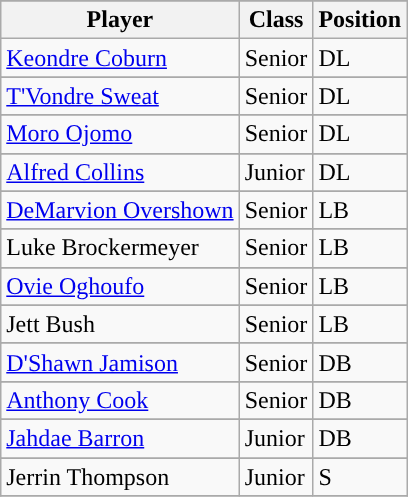<table class="wikitable">
<tr style="text-align:center; ">
</tr>
<tr>
<th style="text-align:center; ">Player</th>
<th style="text-align:center; ">Class</th>
<th style="text-align:center; ">Position</th>
</tr>
<tr>
<td><a href='#'>Keondre Coburn</a></td>
<td>Senior</td>
<td>DL</td>
</tr>
<tr>
</tr>
<tr>
<td><a href='#'>T'Vondre Sweat</a></td>
<td>Senior</td>
<td>DL</td>
</tr>
<tr>
</tr>
<tr>
<td><a href='#'>Moro Ojomo</a></td>
<td>Senior</td>
<td>DL</td>
</tr>
<tr>
</tr>
<tr>
<td><a href='#'>Alfred Collins</a></td>
<td>Junior</td>
<td>DL</td>
</tr>
<tr>
</tr>
<tr>
<td><a href='#'>DeMarvion Overshown</a></td>
<td>Senior</td>
<td>LB</td>
</tr>
<tr>
</tr>
<tr>
<td>Luke Brockermeyer</td>
<td>Senior</td>
<td>LB</td>
</tr>
<tr>
</tr>
<tr>
<td><a href='#'>Ovie Oghoufo</a></td>
<td>Senior</td>
<td>LB</td>
</tr>
<tr>
</tr>
<tr>
<td>Jett Bush</td>
<td>Senior</td>
<td>LB</td>
</tr>
<tr>
</tr>
<tr>
<td><a href='#'>D'Shawn Jamison</a></td>
<td>Senior</td>
<td>DB</td>
</tr>
<tr>
</tr>
<tr>
<td><a href='#'>Anthony Cook</a></td>
<td>Senior</td>
<td>DB</td>
</tr>
<tr>
</tr>
<tr>
<td><a href='#'>Jahdae Barron</a></td>
<td>Junior</td>
<td>DB</td>
</tr>
<tr>
</tr>
<tr>
<td>Jerrin Thompson</td>
<td>Junior</td>
<td>S</td>
</tr>
<tr>
</tr>
</table>
